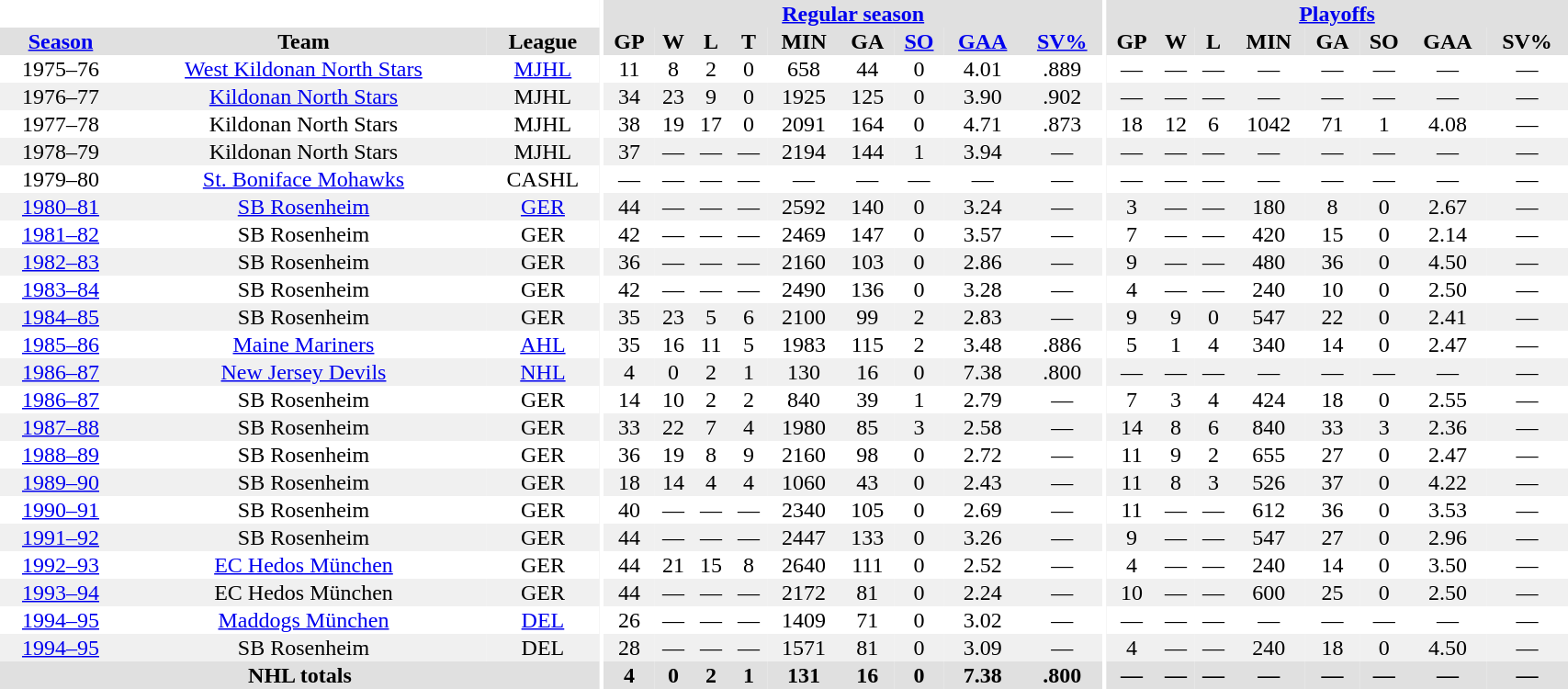<table border="0" cellpadding="1" cellspacing="0" style="width:90%; text-align:center;">
<tr bgcolor="#e0e0e0">
<th colspan="3" bgcolor="#ffffff"></th>
<th rowspan="99" bgcolor="#ffffff"></th>
<th colspan="9" bgcolor="#e0e0e0"><a href='#'>Regular season</a></th>
<th rowspan="99" bgcolor="#ffffff"></th>
<th colspan="8" bgcolor="#e0e0e0"><a href='#'>Playoffs</a></th>
</tr>
<tr bgcolor="#e0e0e0">
<th><a href='#'>Season</a></th>
<th>Team</th>
<th>League</th>
<th>GP</th>
<th>W</th>
<th>L</th>
<th>T</th>
<th>MIN</th>
<th>GA</th>
<th><a href='#'>SO</a></th>
<th><a href='#'>GAA</a></th>
<th><a href='#'>SV%</a></th>
<th>GP</th>
<th>W</th>
<th>L</th>
<th>MIN</th>
<th>GA</th>
<th>SO</th>
<th>GAA</th>
<th>SV%</th>
</tr>
<tr>
<td>1975–76</td>
<td><a href='#'>West Kildonan North Stars</a></td>
<td><a href='#'>MJHL</a></td>
<td>11</td>
<td>8</td>
<td>2</td>
<td>0</td>
<td>658</td>
<td>44</td>
<td>0</td>
<td>4.01</td>
<td>.889</td>
<td>—</td>
<td>—</td>
<td>—</td>
<td>—</td>
<td>—</td>
<td>—</td>
<td>—</td>
<td>—</td>
</tr>
<tr bgcolor="#f0f0f0">
<td>1976–77</td>
<td><a href='#'>Kildonan North Stars</a></td>
<td>MJHL</td>
<td>34</td>
<td>23</td>
<td>9</td>
<td>0</td>
<td>1925</td>
<td>125</td>
<td>0</td>
<td>3.90</td>
<td>.902</td>
<td>—</td>
<td>—</td>
<td>—</td>
<td>—</td>
<td>—</td>
<td>—</td>
<td>—</td>
<td>—</td>
</tr>
<tr>
<td>1977–78</td>
<td>Kildonan North Stars</td>
<td>MJHL</td>
<td>38</td>
<td>19</td>
<td>17</td>
<td>0</td>
<td>2091</td>
<td>164</td>
<td>0</td>
<td>4.71</td>
<td>.873</td>
<td>18</td>
<td>12</td>
<td>6</td>
<td>1042</td>
<td>71</td>
<td>1</td>
<td>4.08</td>
<td>—</td>
</tr>
<tr bgcolor="#f0f0f0">
<td>1978–79</td>
<td>Kildonan North Stars</td>
<td>MJHL</td>
<td>37</td>
<td>—</td>
<td>—</td>
<td>—</td>
<td>2194</td>
<td>144</td>
<td>1</td>
<td>3.94</td>
<td>—</td>
<td>—</td>
<td>—</td>
<td>—</td>
<td>—</td>
<td>—</td>
<td>—</td>
<td>—</td>
<td>—</td>
</tr>
<tr>
<td>1979–80</td>
<td><a href='#'>St. Boniface Mohawks</a></td>
<td>CASHL</td>
<td>—</td>
<td>—</td>
<td>—</td>
<td>—</td>
<td>—</td>
<td>—</td>
<td>—</td>
<td>—</td>
<td>—</td>
<td>—</td>
<td>—</td>
<td>—</td>
<td>—</td>
<td>—</td>
<td>—</td>
<td>—</td>
<td>—</td>
</tr>
<tr bgcolor="#f0f0f0">
<td><a href='#'>1980–81</a></td>
<td><a href='#'>SB Rosenheim</a></td>
<td><a href='#'>GER</a></td>
<td>44</td>
<td>—</td>
<td>—</td>
<td>—</td>
<td>2592</td>
<td>140</td>
<td>0</td>
<td>3.24</td>
<td>—</td>
<td>3</td>
<td>—</td>
<td>—</td>
<td>180</td>
<td>8</td>
<td>0</td>
<td>2.67</td>
<td>—</td>
</tr>
<tr>
<td><a href='#'>1981–82</a></td>
<td>SB Rosenheim</td>
<td>GER</td>
<td>42</td>
<td>—</td>
<td>—</td>
<td>—</td>
<td>2469</td>
<td>147</td>
<td>0</td>
<td>3.57</td>
<td>—</td>
<td>7</td>
<td>—</td>
<td>—</td>
<td>420</td>
<td>15</td>
<td>0</td>
<td>2.14</td>
<td>—</td>
</tr>
<tr bgcolor="#f0f0f0">
<td><a href='#'>1982–83</a></td>
<td>SB Rosenheim</td>
<td>GER</td>
<td>36</td>
<td>—</td>
<td>—</td>
<td>—</td>
<td>2160</td>
<td>103</td>
<td>0</td>
<td>2.86</td>
<td>—</td>
<td>9</td>
<td>—</td>
<td>—</td>
<td>480</td>
<td>36</td>
<td>0</td>
<td>4.50</td>
<td>—</td>
</tr>
<tr>
<td><a href='#'>1983–84</a></td>
<td>SB Rosenheim</td>
<td>GER</td>
<td>42</td>
<td>—</td>
<td>—</td>
<td>—</td>
<td>2490</td>
<td>136</td>
<td>0</td>
<td>3.28</td>
<td>—</td>
<td>4</td>
<td>—</td>
<td>—</td>
<td>240</td>
<td>10</td>
<td>0</td>
<td>2.50</td>
<td>—</td>
</tr>
<tr bgcolor="#f0f0f0">
<td><a href='#'>1984–85</a></td>
<td>SB Rosenheim</td>
<td>GER</td>
<td>35</td>
<td>23</td>
<td>5</td>
<td>6</td>
<td>2100</td>
<td>99</td>
<td>2</td>
<td>2.83</td>
<td>—</td>
<td>9</td>
<td>9</td>
<td>0</td>
<td>547</td>
<td>22</td>
<td>0</td>
<td>2.41</td>
<td>—</td>
</tr>
<tr>
<td><a href='#'>1985–86</a></td>
<td><a href='#'>Maine Mariners</a></td>
<td><a href='#'>AHL</a></td>
<td>35</td>
<td>16</td>
<td>11</td>
<td>5</td>
<td>1983</td>
<td>115</td>
<td>2</td>
<td>3.48</td>
<td>.886</td>
<td>5</td>
<td>1</td>
<td>4</td>
<td>340</td>
<td>14</td>
<td>0</td>
<td>2.47</td>
<td>—</td>
</tr>
<tr bgcolor="#f0f0f0">
<td><a href='#'>1986–87</a></td>
<td><a href='#'>New Jersey Devils</a></td>
<td><a href='#'>NHL</a></td>
<td>4</td>
<td>0</td>
<td>2</td>
<td>1</td>
<td>130</td>
<td>16</td>
<td>0</td>
<td>7.38</td>
<td>.800</td>
<td>—</td>
<td>—</td>
<td>—</td>
<td>—</td>
<td>—</td>
<td>—</td>
<td>—</td>
<td>—</td>
</tr>
<tr>
<td><a href='#'>1986–87</a></td>
<td>SB Rosenheim</td>
<td>GER</td>
<td>14</td>
<td>10</td>
<td>2</td>
<td>2</td>
<td>840</td>
<td>39</td>
<td>1</td>
<td>2.79</td>
<td>—</td>
<td>7</td>
<td>3</td>
<td>4</td>
<td>424</td>
<td>18</td>
<td>0</td>
<td>2.55</td>
<td>—</td>
</tr>
<tr bgcolor="#f0f0f0">
<td><a href='#'>1987–88</a></td>
<td>SB Rosenheim</td>
<td>GER</td>
<td>33</td>
<td>22</td>
<td>7</td>
<td>4</td>
<td>1980</td>
<td>85</td>
<td>3</td>
<td>2.58</td>
<td>—</td>
<td>14</td>
<td>8</td>
<td>6</td>
<td>840</td>
<td>33</td>
<td>3</td>
<td>2.36</td>
<td>—</td>
</tr>
<tr>
<td><a href='#'>1988–89</a></td>
<td>SB Rosenheim</td>
<td>GER</td>
<td>36</td>
<td>19</td>
<td>8</td>
<td>9</td>
<td>2160</td>
<td>98</td>
<td>0</td>
<td>2.72</td>
<td>—</td>
<td>11</td>
<td>9</td>
<td>2</td>
<td>655</td>
<td>27</td>
<td>0</td>
<td>2.47</td>
<td>—</td>
</tr>
<tr bgcolor="#f0f0f0">
<td><a href='#'>1989–90</a></td>
<td>SB Rosenheim</td>
<td>GER</td>
<td>18</td>
<td>14</td>
<td>4</td>
<td>4</td>
<td>1060</td>
<td>43</td>
<td>0</td>
<td>2.43</td>
<td>—</td>
<td>11</td>
<td>8</td>
<td>3</td>
<td>526</td>
<td>37</td>
<td>0</td>
<td>4.22</td>
<td>—</td>
</tr>
<tr>
<td><a href='#'>1990–91</a></td>
<td>SB Rosenheim</td>
<td>GER</td>
<td>40</td>
<td>—</td>
<td>—</td>
<td>—</td>
<td>2340</td>
<td>105</td>
<td>0</td>
<td>2.69</td>
<td>—</td>
<td>11</td>
<td>—</td>
<td>—</td>
<td>612</td>
<td>36</td>
<td>0</td>
<td>3.53</td>
<td>—</td>
</tr>
<tr bgcolor="#f0f0f0">
<td><a href='#'>1991–92</a></td>
<td>SB Rosenheim</td>
<td>GER</td>
<td>44</td>
<td>—</td>
<td>—</td>
<td>—</td>
<td>2447</td>
<td>133</td>
<td>0</td>
<td>3.26</td>
<td>—</td>
<td>9</td>
<td>—</td>
<td>—</td>
<td>547</td>
<td>27</td>
<td>0</td>
<td>2.96</td>
<td>—</td>
</tr>
<tr>
<td><a href='#'>1992–93</a></td>
<td><a href='#'>EC Hedos München</a></td>
<td>GER</td>
<td>44</td>
<td>21</td>
<td>15</td>
<td>8</td>
<td>2640</td>
<td>111</td>
<td>0</td>
<td>2.52</td>
<td>—</td>
<td>4</td>
<td>—</td>
<td>—</td>
<td>240</td>
<td>14</td>
<td>0</td>
<td>3.50</td>
<td>—</td>
</tr>
<tr bgcolor="#f0f0f0">
<td><a href='#'>1993–94</a></td>
<td>EC Hedos München</td>
<td>GER</td>
<td>44</td>
<td>—</td>
<td>—</td>
<td>—</td>
<td>2172</td>
<td>81</td>
<td>0</td>
<td>2.24</td>
<td>—</td>
<td>10</td>
<td>—</td>
<td>—</td>
<td>600</td>
<td>25</td>
<td>0</td>
<td>2.50</td>
<td>—</td>
</tr>
<tr>
<td><a href='#'>1994–95</a></td>
<td><a href='#'>Maddogs München</a></td>
<td><a href='#'>DEL</a></td>
<td>26</td>
<td>—</td>
<td>—</td>
<td>—</td>
<td>1409</td>
<td>71</td>
<td>0</td>
<td>3.02</td>
<td>—</td>
<td>—</td>
<td>—</td>
<td>—</td>
<td>—</td>
<td>—</td>
<td>—</td>
<td>—</td>
<td>—</td>
</tr>
<tr bgcolor="#f0f0f0">
<td><a href='#'>1994–95</a></td>
<td>SB Rosenheim</td>
<td>DEL</td>
<td>28</td>
<td>—</td>
<td>—</td>
<td>—</td>
<td>1571</td>
<td>81</td>
<td>0</td>
<td>3.09</td>
<td>—</td>
<td>4</td>
<td>—</td>
<td>—</td>
<td>240</td>
<td>18</td>
<td>0</td>
<td>4.50</td>
<td>—</td>
</tr>
<tr bgcolor="#e0e0e0">
<th colspan=3>NHL totals</th>
<th>4</th>
<th>0</th>
<th>2</th>
<th>1</th>
<th>131</th>
<th>16</th>
<th>0</th>
<th>7.38</th>
<th>.800</th>
<th>—</th>
<th>—</th>
<th>—</th>
<th>—</th>
<th>—</th>
<th>—</th>
<th>—</th>
<th>—</th>
</tr>
</table>
